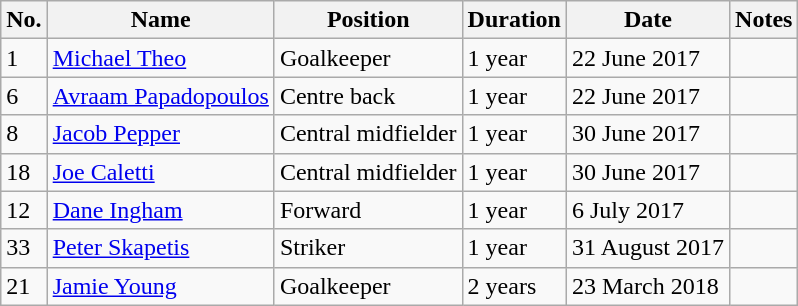<table class="wikitable">
<tr>
<th>No.</th>
<th>Name</th>
<th>Position</th>
<th>Duration</th>
<th>Date</th>
<th>Notes</th>
</tr>
<tr>
<td>1</td>
<td><a href='#'>Michael Theo</a></td>
<td>Goalkeeper</td>
<td>1 year</td>
<td>22 June 2017</td>
<td></td>
</tr>
<tr>
<td>6</td>
<td> <a href='#'>Avraam Papadopoulos</a></td>
<td>Centre back</td>
<td>1 year</td>
<td>22 June 2017</td>
<td></td>
</tr>
<tr>
<td>8</td>
<td><a href='#'>Jacob Pepper</a></td>
<td>Central midfielder</td>
<td>1 year</td>
<td>30 June 2017</td>
<td></td>
</tr>
<tr>
<td>18</td>
<td><a href='#'>Joe Caletti</a></td>
<td>Central midfielder</td>
<td>1 year</td>
<td>30 June 2017</td>
<td></td>
</tr>
<tr>
<td>12</td>
<td> <a href='#'>Dane Ingham</a></td>
<td>Forward</td>
<td>1 year</td>
<td>6 July 2017</td>
<td></td>
</tr>
<tr>
<td>33</td>
<td><a href='#'>Peter Skapetis</a></td>
<td>Striker</td>
<td>1 year</td>
<td>31 August 2017</td>
<td></td>
</tr>
<tr>
<td>21</td>
<td> <a href='#'>Jamie Young</a></td>
<td>Goalkeeper</td>
<td>2 years</td>
<td>23 March 2018</td>
<td></td>
</tr>
</table>
